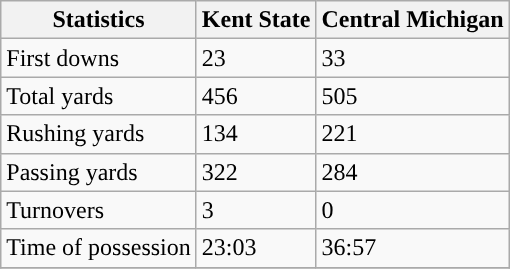<table class="wikitable">
<tr>
<th>Statistics</th>
<th>Kent State</th>
<th>Central Michigan</th>
</tr>
<tr>
<td>First downs</td>
<td>23</td>
<td>33</td>
</tr>
<tr>
<td>Total yards</td>
<td>456</td>
<td>505</td>
</tr>
<tr>
<td>Rushing yards</td>
<td>134</td>
<td>221</td>
</tr>
<tr>
<td>Passing yards</td>
<td>322</td>
<td>284</td>
</tr>
<tr>
<td>Turnovers</td>
<td>3</td>
<td>0</td>
</tr>
<tr>
<td>Time of possession</td>
<td>23:03</td>
<td>36:57</td>
</tr>
<tr>
</tr>
</table>
